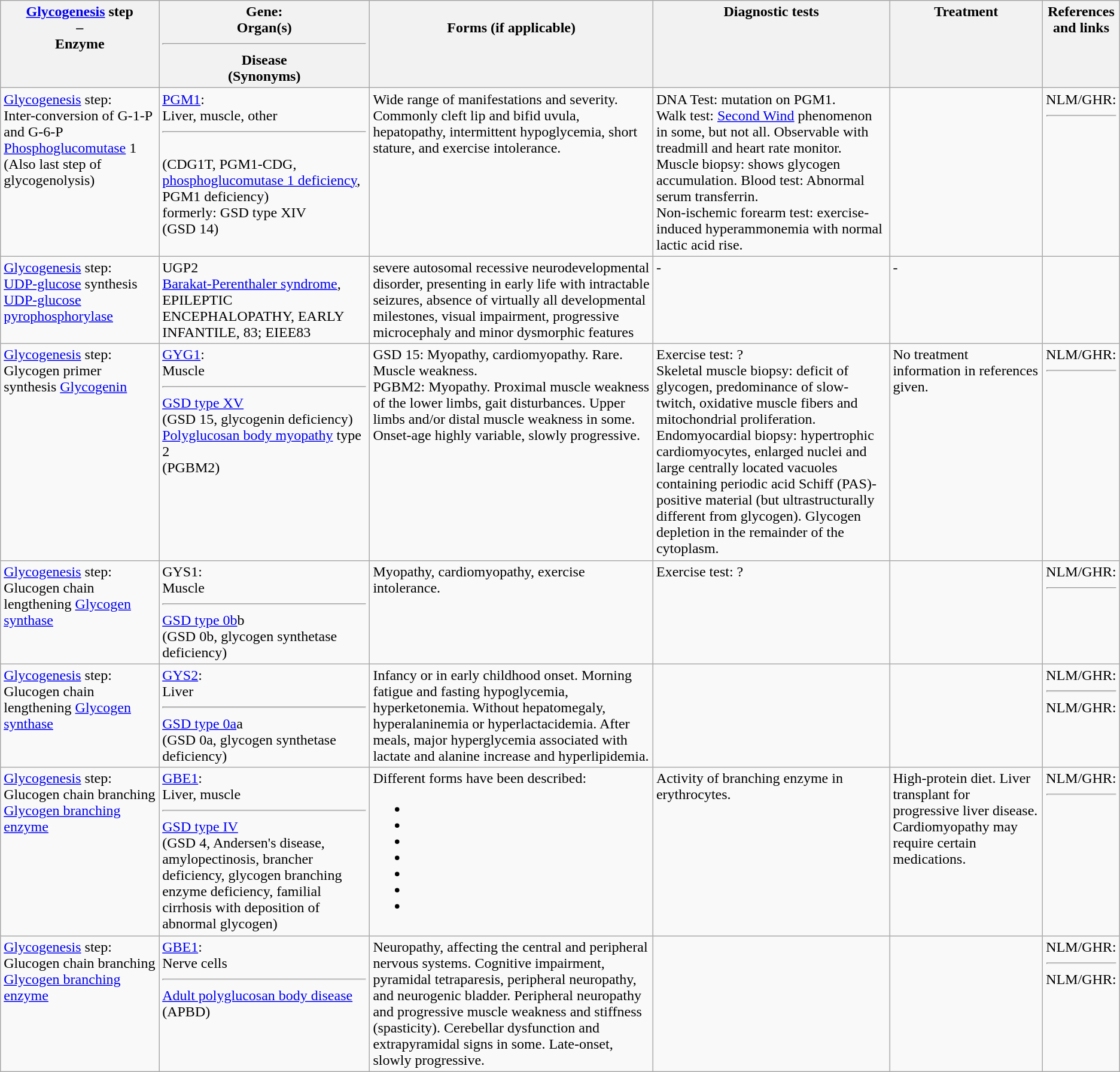<table class="wikitable">
<tr valign="top">
<th><a href='#'>Glycogenesis</a> step <br>–<br> Enzyme</th>
<th>Gene: <br>Organ(s) <hr> Disease<br>(Synonyms)</th>
<th> <br> Forms (if applicable) <br> </th>
<th>Diagnostic tests</th>
<th>Treatment</th>
<th>References <br> and links</th>
</tr>
<tr valign="top">
<td><a href='#'>Glycogenesis</a> step: <br> Inter-conversion of G-1-P and G-6-P  <a href='#'>Phosphoglucomutase</a> 1 <br> (Also last step of glycogenolysis)</td>
<td><a href='#'>PGM1</a>: <br> Liver, muscle, other <hr>  <br> (CDG1T, PGM1-CDG, <a href='#'>phosphoglucomutase 1 deficiency</a>, PGM1 deficiency) <br> formerly: GSD type XIV <br> (GSD 14)</td>
<td>Wide range of manifestations and severity. Commonly cleft lip and bifid uvula, hepatopathy, intermittent hypoglycemia, short stature, and exercise intolerance.</td>
<td>DNA Test: mutation on PGM1.<br>Walk test: <a href='#'>Second Wind</a> phenomenon in some, but not all. Observable with treadmill and heart rate monitor.
Muscle biopsy: shows glycogen accumulation. Blood test: Abnormal serum transferrin.<br>Non-ischemic forearm test: exercise-induced hyperammonemia with normal lactic acid rise.</td>
<td></td>
<td>NLM/GHR: <br> <hr>  <br> </td>
</tr>
<tr valign="top">
<td><a href='#'>Glycogenesis</a> step: <br> <a href='#'>UDP-glucose</a> synthesis  <a href='#'>UDP-glucose pyrophosphorylase</a></td>
<td>UGP2 <br>  <a href='#'>Barakat-Perenthaler syndrome</a>, EPILEPTIC ENCEPHALOPATHY, EARLY INFANTILE, 83; EIEE83</td>
<td>severe autosomal recessive neurodevelopmental disorder, presenting in early life with intractable seizures, absence of virtually all developmental milestones, visual impairment, progressive microcephaly and minor dysmorphic features</td>
<td>-</td>
<td>-</td>
<td></td>
</tr>
<tr valign="top">
<td><a href='#'>Glycogenesis</a> step: <br> Glycogen primer synthesis  <a href='#'>Glycogenin</a></td>
<td><a href='#'>GYG1</a>: <br> Muscle <hr>  <a href='#'>GSD type XV</a> <br> (GSD 15, glycogenin deficiency) <br> <a href='#'>Polyglucosan body myopathy</a> type 2 <br>(PGBM2)</td>
<td>GSD 15: Myopathy, cardiomyopathy. Rare. Muscle weakness. <br> PGBM2: Myopathy. Proximal muscle weakness of the lower limbs, gait disturbances. Upper limbs and/or distal muscle weakness in some. Onset-age highly variable, slowly progressive.</td>
<td> Exercise test: ? <br> Skeletal muscle biopsy: deficit of glycogen, predominance of slow-twitch, oxidative muscle fibers and mitochondrial proliferation. <br> Endomyocardial biopsy: hypertrophic cardiomyocytes, enlarged nuclei and large centrally located vacuoles containing periodic acid Schiff (PAS)-positive material (but ultrastructurally different from glycogen). Glycogen depletion in the remainder of the cytoplasm.</td>
<td> No treatment information in references given.</td>
<td>NLM/GHR: <br> <hr>  <br> <br> <br> </td>
</tr>
<tr valign="top">
<td><a href='#'>Glycogenesis</a> step: <br> Glucogen chain lengthening  <a href='#'>Glycogen synthase</a></td>
<td>GYS1: <br> Muscle <hr>  <a href='#'>GSD type 0b</a>b <br>(GSD 0b, glycogen synthetase deficiency)</td>
<td>Myopathy, cardiomyopathy, exercise intolerance.</td>
<td> Exercise test: ?</td>
<td></td>
<td>NLM/GHR: <br> <hr>  <br> </td>
</tr>
<tr valign="top">
<td><a href='#'>Glycogenesis</a> step: <br> Glucogen chain lengthening  <a href='#'>Glycogen synthase</a></td>
<td><a href='#'>GYS2</a>: <br> Liver <hr>  <a href='#'>GSD type 0a</a>a <br>(GSD 0a, glycogen synthetase deficiency)</td>
<td>Infancy or in early childhood onset. Morning fatigue and fasting hypoglycemia, hyperketonemia. Without hepatomegaly, hyperalaninemia or hyperlactacidemia. After meals, major hyperglycemia associated with lactate and alanine increase and hyperlipidemia.</td>
<td></td>
<td></td>
<td>NLM/GHR: <br> <hr> NLM/GHR: <br>  <br> </td>
</tr>
<tr valign="top">
<td><a href='#'>Glycogenesis</a> step: <br> Glucogen chain branching  <a href='#'>Glycogen branching enzyme</a></td>
<td><a href='#'>GBE1</a>: <br> Liver, muscle <hr>  <a href='#'>GSD type IV</a> <br>(GSD 4, Andersen's disease, amylopectinosis, brancher deficiency, glycogen branching enzyme deficiency, familial cirrhosis with deposition of abnormal glycogen)</td>
<td>Different forms have been described:<br><ul><li></li><li></li><li></li><li></li><li></li><li></li><li></li></ul></td>
<td> Activity of branching enzyme in erythrocytes.</td>
<td> High-protein diet. Liver transplant for progressive liver disease. Cardiomyopathy may require certain medications.</td>
<td>NLM/GHR: <br> <hr>  <br>  <br>  <br> </td>
</tr>
<tr valign="top">
<td><a href='#'>Glycogenesis</a> step: <br> Glucogen chain branching  <a href='#'>Glycogen branching enzyme</a></td>
<td><a href='#'>GBE1</a>: <br> Nerve cells <hr>  <a href='#'>Adult polyglucosan body disease</a> <br>(APBD)</td>
<td>Neuropathy, affecting the central and peripheral nervous systems. Cognitive impairment, pyramidal tetraparesis, peripheral neuropathy, and neurogenic bladder. Peripheral neuropathy and progressive muscle weakness and stiffness (spasticity). Cerebellar dysfunction and extrapyramidal signs in some. Late-onset, slowly progressive.</td>
<td></td>
<td></td>
<td>NLM/GHR: <br> <hr> NLM/GHR: <br>  <br>  <br> </td>
</tr>
</table>
